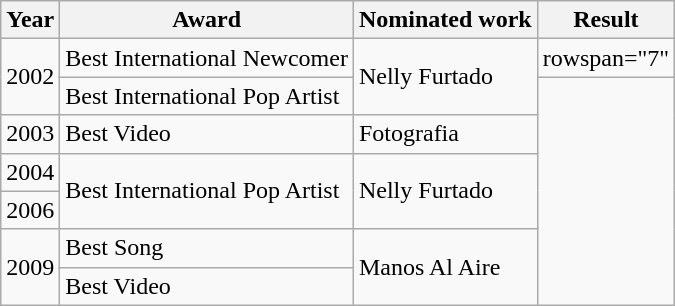<table class="wikitable">
<tr>
<th>Year</th>
<th>Award</th>
<th>Nominated work</th>
<th>Result</th>
</tr>
<tr>
<td rowspan="2">2002</td>
<td>Best International Newcomer</td>
<td rowspan="2">Nelly Furtado</td>
<td>rowspan="7" </td>
</tr>
<tr>
<td>Best International Pop Artist</td>
</tr>
<tr>
<td>2003</td>
<td>Best Video</td>
<td>Fotografia</td>
</tr>
<tr>
<td>2004</td>
<td rowspan="2">Best International Pop Artist</td>
<td rowspan="2">Nelly Furtado</td>
</tr>
<tr>
<td>2006</td>
</tr>
<tr>
<td rowspan="2">2009</td>
<td>Best Song</td>
<td rowspan="2">Manos Al Aire</td>
</tr>
<tr>
<td>Best Video</td>
</tr>
</table>
